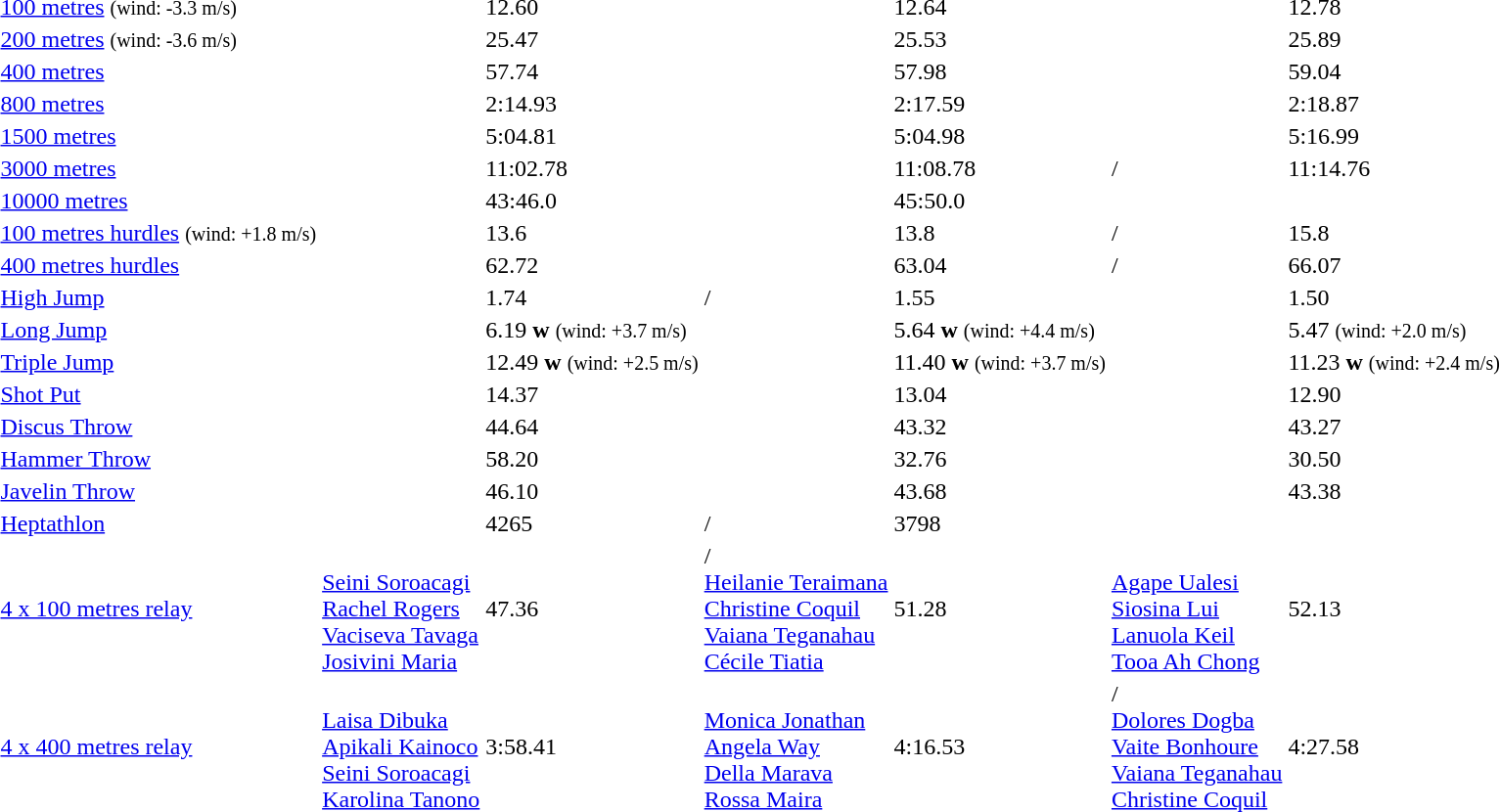<table>
<tr>
<td><a href='#'>100 metres</a> <small>(wind: -3.3 m/s)</small></td>
<td></td>
<td>12.60</td>
<td></td>
<td>12.64</td>
<td></td>
<td>12.78</td>
</tr>
<tr>
<td><a href='#'>200 metres</a> <small>(wind: -3.6 m/s)</small></td>
<td></td>
<td>25.47</td>
<td></td>
<td>25.53</td>
<td></td>
<td>25.89</td>
</tr>
<tr>
<td><a href='#'>400 metres</a></td>
<td></td>
<td>57.74</td>
<td></td>
<td>57.98</td>
<td></td>
<td>59.04</td>
</tr>
<tr>
<td><a href='#'>800 metres</a></td>
<td></td>
<td>2:14.93</td>
<td></td>
<td>2:17.59</td>
<td></td>
<td>2:18.87</td>
</tr>
<tr>
<td><a href='#'>1500 metres</a></td>
<td></td>
<td>5:04.81</td>
<td></td>
<td>5:04.98</td>
<td></td>
<td>5:16.99</td>
</tr>
<tr>
<td><a href='#'>3000 metres</a></td>
<td></td>
<td>11:02.78</td>
<td></td>
<td>11:08.78</td>
<td>/</td>
<td>11:14.76</td>
</tr>
<tr>
<td><a href='#'>10000 metres</a></td>
<td></td>
<td>43:46.0</td>
<td></td>
<td>45:50.0</td>
<td></td>
<td></td>
</tr>
<tr>
<td><a href='#'>100 metres hurdles</a> <small>(wind: +1.8 m/s)</small></td>
<td></td>
<td>13.6</td>
<td></td>
<td>13.8</td>
<td>/</td>
<td>15.8</td>
</tr>
<tr>
<td><a href='#'>400 metres hurdles</a></td>
<td></td>
<td>62.72</td>
<td></td>
<td>63.04</td>
<td>/</td>
<td>66.07</td>
</tr>
<tr>
<td><a href='#'>High Jump</a></td>
<td></td>
<td>1.74</td>
<td>/</td>
<td>1.55</td>
<td></td>
<td>1.50</td>
</tr>
<tr>
<td><a href='#'>Long Jump</a></td>
<td></td>
<td>6.19 <strong>w</strong> <small>(wind: +3.7 m/s)</small></td>
<td></td>
<td>5.64 <strong>w</strong> <small>(wind: +4.4 m/s)</small></td>
<td></td>
<td>5.47 <small>(wind: +2.0 m/s)</small></td>
</tr>
<tr>
<td><a href='#'>Triple Jump</a></td>
<td></td>
<td>12.49 <strong>w</strong> <small>(wind: +2.5 m/s)</small></td>
<td></td>
<td>11.40 <strong>w</strong> <small>(wind: +3.7 m/s)</small></td>
<td></td>
<td>11.23 <strong>w</strong> <small>(wind: +2.4 m/s)</small></td>
</tr>
<tr>
<td><a href='#'>Shot Put</a></td>
<td></td>
<td>14.37</td>
<td></td>
<td>13.04</td>
<td></td>
<td>12.90</td>
</tr>
<tr>
<td><a href='#'>Discus Throw</a></td>
<td></td>
<td>44.64</td>
<td></td>
<td>43.32</td>
<td></td>
<td>43.27</td>
</tr>
<tr>
<td><a href='#'>Hammer Throw</a></td>
<td></td>
<td>58.20</td>
<td></td>
<td>32.76</td>
<td></td>
<td>30.50</td>
</tr>
<tr>
<td><a href='#'>Javelin Throw</a></td>
<td></td>
<td>46.10</td>
<td></td>
<td>43.68</td>
<td></td>
<td>43.38</td>
</tr>
<tr>
<td><a href='#'>Heptathlon</a></td>
<td></td>
<td>4265</td>
<td>/</td>
<td>3798</td>
<td></td>
<td></td>
</tr>
<tr>
<td><a href='#'>4 x 100 metres relay</a></td>
<td> <br> <a href='#'>Seini Soroacagi</a> <br> <a href='#'>Rachel Rogers</a> <br> <a href='#'>Vaciseva Tavaga</a> <br> <a href='#'>Josivini Maria</a></td>
<td>47.36</td>
<td>/ <br> <a href='#'>Heilanie Teraimana</a> <br> <a href='#'>Christine Coquil</a> <br> <a href='#'>Vaiana Teganahau</a> <br> <a href='#'>Cécile Tiatia</a></td>
<td>51.28</td>
<td> <br> <a href='#'>Agape Ualesi</a> <br> <a href='#'>Siosina Lui</a> <br> <a href='#'>Lanuola Keil</a> <br> <a href='#'>Tooa Ah Chong</a></td>
<td>52.13</td>
</tr>
<tr>
<td><a href='#'>4 x 400 metres relay</a></td>
<td> <br> <a href='#'>Laisa Dibuka</a> <br> <a href='#'>Apikali Kainoco</a> <br> <a href='#'>Seini Soroacagi</a> <br> <a href='#'>Karolina Tanono</a></td>
<td>3:58.41</td>
<td> <br> <a href='#'>Monica Jonathan</a> <br> <a href='#'>Angela Way</a> <br> <a href='#'>Della Marava</a> <br> <a href='#'>Rossa Maira</a></td>
<td>4:16.53</td>
<td>/ <br> <a href='#'>Dolores Dogba</a> <br> <a href='#'>Vaite Bonhoure</a> <br> <a href='#'>Vaiana Teganahau</a> <br> <a href='#'>Christine Coquil</a></td>
<td>4:27.58</td>
</tr>
</table>
